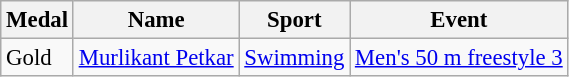<table class="wikitable sortable" style="font-size: 95%">
<tr>
<th>Medal</th>
<th>Name</th>
<th>Sport</th>
<th>Event</th>
</tr>
<tr>
<td> Gold</td>
<td><a href='#'>Murlikant Petkar</a></td>
<td><a href='#'>Swimming</a></td>
<td><a href='#'>Men's 50 m freestyle 3</a></td>
</tr>
</table>
